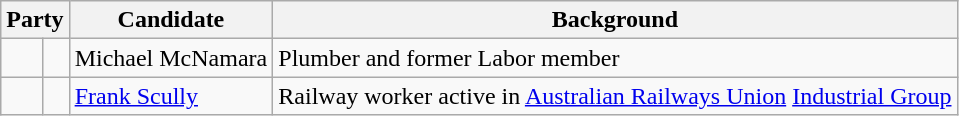<table class="wikitable">
<tr>
<th colspan="2">Party</th>
<th>Candidate</th>
<th>Background</th>
</tr>
<tr>
<td> </td>
<td></td>
<td>Michael McNamara</td>
<td>Plumber and former Labor member</td>
</tr>
<tr>
<td> </td>
<td></td>
<td><a href='#'>Frank Scully</a></td>
<td>Railway worker active in <a href='#'>Australian Railways Union</a> <a href='#'>Industrial Group</a></td>
</tr>
</table>
